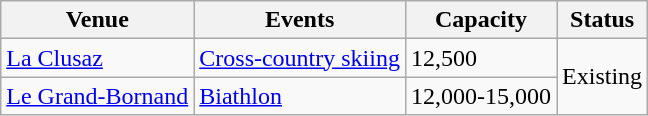<table class="wikitable sortable">
<tr>
<th>Venue</th>
<th>Events</th>
<th>Capacity</th>
<th>Status</th>
</tr>
<tr>
<td><a href='#'>La Clusaz</a></td>
<td><a href='#'>Cross-country skiing</a></td>
<td>12,500</td>
<td rowspan="2">Existing</td>
</tr>
<tr>
<td><a href='#'>Le Grand-Bornand</a></td>
<td><a href='#'>Biathlon</a></td>
<td>12,000-15,000</td>
</tr>
</table>
